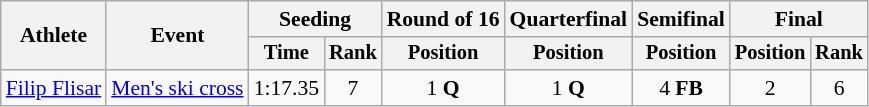<table class="wikitable" style="font-size:90%">
<tr>
<th rowspan="2">Athlete</th>
<th rowspan="2">Event</th>
<th colspan="2">Seeding</th>
<th>Round of 16</th>
<th>Quarterfinal</th>
<th>Semifinal</th>
<th colspan=2>Final</th>
</tr>
<tr style="font-size:95%">
<th>Time</th>
<th>Rank</th>
<th>Position</th>
<th>Position</th>
<th>Position</th>
<th>Position</th>
<th>Rank</th>
</tr>
<tr align=center>
<td align=left><a href='#'>Filip Flisar</a></td>
<td align=left><a href='#'>Men's ski cross</a></td>
<td>1:17.35</td>
<td>7</td>
<td>1 <strong>Q</strong></td>
<td>1 <strong>Q</strong></td>
<td>4 <strong>FB</strong></td>
<td>2</td>
<td>6</td>
</tr>
</table>
